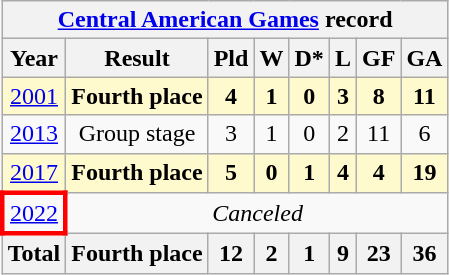<table class="wikitable" style="text-align: center;">
<tr>
<th colspan=8><a href='#'>Central American Games</a> record</th>
</tr>
<tr>
<th>Year</th>
<th>Result</th>
<th>Pld</th>
<th>W</th>
<th>D*</th>
<th>L</th>
<th>GF</th>
<th>GA</th>
</tr>
<tr bgcolor=LemonChiffon>
<td> <a href='#'>2001</a></td>
<td><strong>Fourth place</strong></td>
<td><strong>4</strong></td>
<td><strong>1</strong></td>
<td><strong>0</strong></td>
<td><strong>3</strong></td>
<td><strong>8</strong></td>
<td><strong>11</strong></td>
</tr>
<tr>
<td> <a href='#'>2013</a></td>
<td>Group stage</td>
<td>3</td>
<td>1</td>
<td>0</td>
<td>2</td>
<td>11</td>
<td>6</td>
</tr>
<tr bgcolor=LemonChiffon>
<td> <a href='#'>2017</a></td>
<td><strong>Fourth place</strong></td>
<td><strong>5</strong></td>
<td><strong>0</strong></td>
<td><strong>1</strong></td>
<td><strong>4</strong></td>
<td><strong>4</strong></td>
<td><strong>19</strong></td>
</tr>
<tr>
<td style="border:3px solid red"> <a href='#'>2022</a></td>
<td colspan=8><em>Canceled</em></td>
</tr>
<tr>
<th>Total</th>
<th>Fourth place</th>
<th>12</th>
<th>2</th>
<th>1</th>
<th>9</th>
<th>23</th>
<th>36</th>
</tr>
</table>
